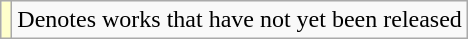<table class="wikitable">
<tr>
<td style="background:#FFFFCC;"></td>
<td>Denotes works that have not yet been released</td>
</tr>
</table>
